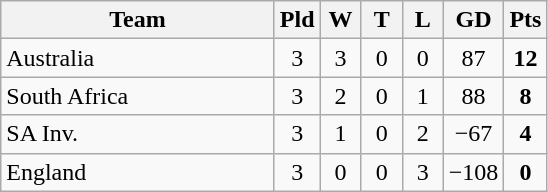<table class="wikitable" style="text-align:center;">
<tr>
<th width=175>Team</th>
<th style="width:20px;" abbr="Played">Pld</th>
<th style="width:20px;" abbr="Won">W</th>
<th style="width:20px;" abbr="Tied">T</th>
<th style="width:20px;" abbr="Lost">L</th>
<th style="width:30px;" abbr="Diff">GD</th>
<th style="width:20px;" abbr="Points">Pts</th>
</tr>
<tr style="background:#f9f9f9;">
<td style="text-align:left;"> Australia</td>
<td>3</td>
<td>3</td>
<td>0</td>
<td>0</td>
<td>87</td>
<td><strong>12</strong></td>
</tr>
<tr style="background:#f9f9f9;">
<td style="text-align:left;"> South Africa</td>
<td>3</td>
<td>2</td>
<td>0</td>
<td>1</td>
<td>88</td>
<td><strong>8</strong></td>
</tr>
<tr style="background:#f9f9f9;">
<td style="text-align:left;"> SA Inv.</td>
<td>3</td>
<td>1</td>
<td>0</td>
<td>2</td>
<td>−67</td>
<td><strong>4</strong></td>
</tr>
<tr style="background:#f9f9f9;">
<td style="text-align:left;"> England</td>
<td>3</td>
<td>0</td>
<td>0</td>
<td>3</td>
<td>−108</td>
<td><strong>0</strong></td>
</tr>
</table>
